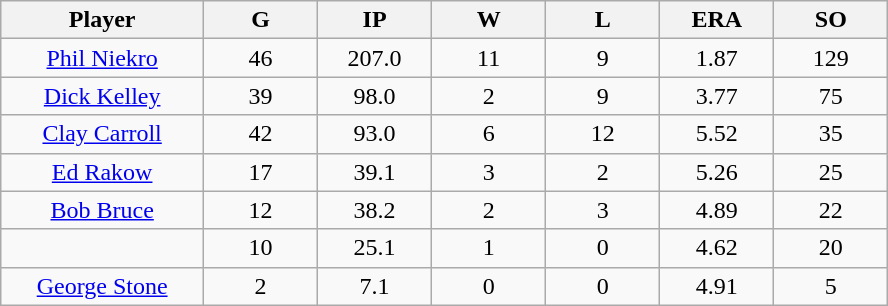<table class="wikitable sortable">
<tr>
<th bgcolor="#DDDDFF" width="16%">Player</th>
<th bgcolor="#DDDDFF" width="9%">G</th>
<th bgcolor="#DDDDFF" width="9%">IP</th>
<th bgcolor="#DDDDFF" width="9%">W</th>
<th bgcolor="#DDDDFF" width="9%">L</th>
<th bgcolor="#DDDDFF" width="9%">ERA</th>
<th bgcolor="#DDDDFF" width="9%">SO</th>
</tr>
<tr align="center">
<td><a href='#'>Phil Niekro</a></td>
<td>46</td>
<td>207.0</td>
<td>11</td>
<td>9</td>
<td>1.87</td>
<td>129</td>
</tr>
<tr align=center>
<td><a href='#'>Dick Kelley</a></td>
<td>39</td>
<td>98.0</td>
<td>2</td>
<td>9</td>
<td>3.77</td>
<td>75</td>
</tr>
<tr align=center>
<td><a href='#'>Clay Carroll</a></td>
<td>42</td>
<td>93.0</td>
<td>6</td>
<td>12</td>
<td>5.52</td>
<td>35</td>
</tr>
<tr align=center>
<td><a href='#'>Ed Rakow</a></td>
<td>17</td>
<td>39.1</td>
<td>3</td>
<td>2</td>
<td>5.26</td>
<td>25</td>
</tr>
<tr align=center>
<td><a href='#'>Bob Bruce</a></td>
<td>12</td>
<td>38.2</td>
<td>2</td>
<td>3</td>
<td>4.89</td>
<td>22</td>
</tr>
<tr align=center>
<td></td>
<td>10</td>
<td>25.1</td>
<td>1</td>
<td>0</td>
<td>4.62</td>
<td>20</td>
</tr>
<tr align="center">
<td><a href='#'>George Stone</a></td>
<td>2</td>
<td>7.1</td>
<td>0</td>
<td>0</td>
<td>4.91</td>
<td>5</td>
</tr>
</table>
